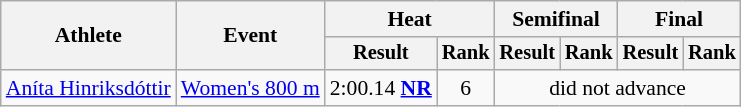<table class="wikitable" style="font-size:90%">
<tr>
<th rowspan="2">Athlete</th>
<th rowspan="2">Event</th>
<th colspan="2">Heat</th>
<th colspan="2">Semifinal</th>
<th colspan="2">Final</th>
</tr>
<tr style="font-size:95%">
<th>Result</th>
<th>Rank</th>
<th>Result</th>
<th>Rank</th>
<th>Result</th>
<th>Rank</th>
</tr>
<tr align=center>
<td align=left><a href='#'>Aníta Hinriksdóttir</a></td>
<td align=left><a href='#'>Women's 800 m</a></td>
<td>2:00.14 <strong><a href='#'>NR</a></strong></td>
<td>6</td>
<td colspan=4>did not advance</td>
</tr>
</table>
